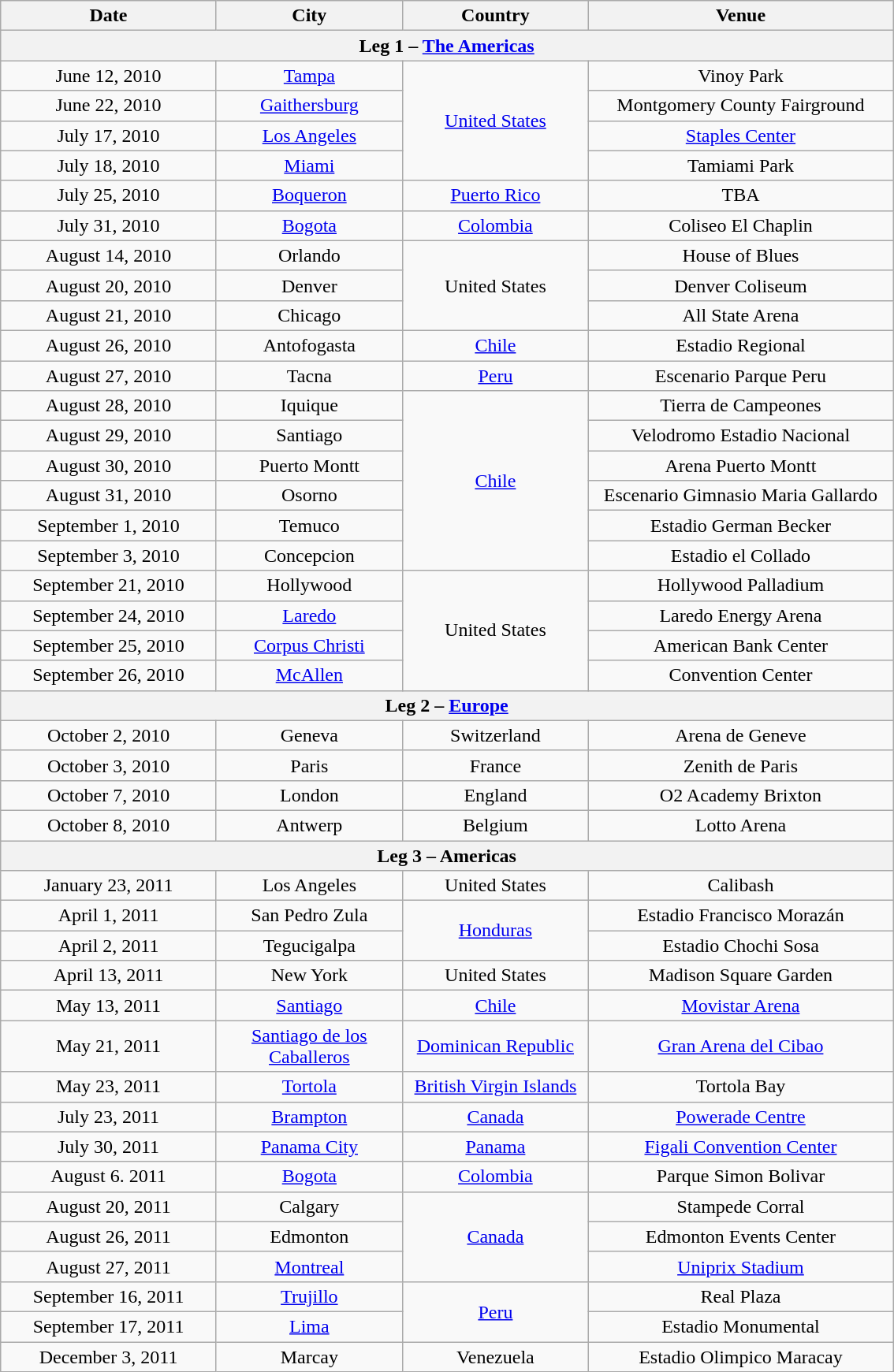<table class="wikitable" style="text-align:center;">
<tr>
<th style="width:175px;">Date</th>
<th style="width:150px;">City</th>
<th style="width:150px;">Country</th>
<th style="width:250px;">Venue</th>
</tr>
<tr>
<th colspan="4">Leg 1 – <a href='#'>The Americas</a></th>
</tr>
<tr>
<td>June 12, 2010</td>
<td><a href='#'>Tampa</a></td>
<td rowspan="4"><a href='#'>United States</a></td>
<td>Vinoy Park</td>
</tr>
<tr>
<td>June 22, 2010</td>
<td><a href='#'>Gaithersburg</a></td>
<td>Montgomery County Fairground</td>
</tr>
<tr>
<td>July 17, 2010</td>
<td><a href='#'>Los Angeles</a></td>
<td><a href='#'>Staples Center</a></td>
</tr>
<tr>
<td>July 18, 2010</td>
<td><a href='#'>Miami</a></td>
<td>Tamiami Park</td>
</tr>
<tr>
<td>July 25, 2010</td>
<td><a href='#'>Boqueron</a></td>
<td><a href='#'>Puerto Rico</a></td>
<td>TBA</td>
</tr>
<tr>
<td>July 31, 2010</td>
<td><a href='#'>Bogota</a></td>
<td><a href='#'>Colombia</a></td>
<td>Coliseo El Chaplin</td>
</tr>
<tr>
<td>August 14, 2010</td>
<td>Orlando</td>
<td rowspan="3">United States</td>
<td>House of Blues</td>
</tr>
<tr>
<td>August 20, 2010</td>
<td>Denver</td>
<td>Denver Coliseum</td>
</tr>
<tr>
<td>August 21, 2010</td>
<td>Chicago</td>
<td>All State Arena</td>
</tr>
<tr>
<td>August 26, 2010</td>
<td>Antofogasta</td>
<td><a href='#'>Chile</a></td>
<td>Estadio Regional</td>
</tr>
<tr>
<td>August 27, 2010</td>
<td>Tacna</td>
<td><a href='#'>Peru</a></td>
<td>Escenario Parque Peru</td>
</tr>
<tr>
<td>August 28, 2010</td>
<td>Iquique</td>
<td rowspan="6"><a href='#'>Chile</a></td>
<td>Tierra de Campeones</td>
</tr>
<tr>
<td>August 29, 2010</td>
<td>Santiago</td>
<td>Velodromo Estadio Nacional</td>
</tr>
<tr>
<td>August 30, 2010</td>
<td>Puerto Montt</td>
<td>Arena Puerto Montt</td>
</tr>
<tr>
<td>August 31, 2010</td>
<td>Osorno</td>
<td>Escenario Gimnasio Maria Gallardo</td>
</tr>
<tr>
<td>September 1, 2010</td>
<td>Temuco</td>
<td>Estadio German Becker</td>
</tr>
<tr>
<td>September 3, 2010</td>
<td>Concepcion</td>
<td>Estadio el Collado</td>
</tr>
<tr>
<td>September 21, 2010</td>
<td>Hollywood</td>
<td rowspan="4">United States</td>
<td>Hollywood Palladium</td>
</tr>
<tr>
<td>September 24, 2010</td>
<td><a href='#'>Laredo</a></td>
<td>Laredo Energy Arena</td>
</tr>
<tr>
<td>September 25, 2010</td>
<td><a href='#'>Corpus Christi</a></td>
<td>American Bank Center</td>
</tr>
<tr>
<td>September 26, 2010</td>
<td><a href='#'>McAllen</a></td>
<td>Convention Center</td>
</tr>
<tr>
<th colspan="4">Leg 2 – <a href='#'>Europe</a></th>
</tr>
<tr>
<td>October 2, 2010</td>
<td>Geneva</td>
<td>Switzerland</td>
<td>Arena de Geneve</td>
</tr>
<tr>
<td>October 3, 2010</td>
<td>Paris</td>
<td>France</td>
<td>Zenith de Paris</td>
</tr>
<tr>
<td>October 7, 2010</td>
<td>London</td>
<td>England</td>
<td>O2 Academy Brixton</td>
</tr>
<tr>
<td>October 8, 2010</td>
<td>Antwerp</td>
<td>Belgium</td>
<td>Lotto Arena</td>
</tr>
<tr>
<th colspan="4">Leg 3 – Americas</th>
</tr>
<tr>
<td>January 23, 2011</td>
<td>Los Angeles</td>
<td>United States</td>
<td>Calibash</td>
</tr>
<tr>
<td>April 1, 2011</td>
<td>San Pedro Zula</td>
<td rowspan="2"><a href='#'>Honduras</a></td>
<td>Estadio Francisco Morazán</td>
</tr>
<tr>
<td>April 2, 2011</td>
<td>Tegucigalpa</td>
<td>Estadio Chochi Sosa</td>
</tr>
<tr>
<td>April 13, 2011</td>
<td>New York</td>
<td>United States</td>
<td>Madison Square Garden</td>
</tr>
<tr>
<td>May 13, 2011</td>
<td><a href='#'>Santiago</a></td>
<td><a href='#'>Chile</a></td>
<td><a href='#'>Movistar Arena</a></td>
</tr>
<tr>
<td>May 21, 2011</td>
<td><a href='#'>Santiago de los Caballeros</a></td>
<td><a href='#'>Dominican Republic</a></td>
<td><a href='#'>Gran Arena del Cibao</a></td>
</tr>
<tr>
<td>May 23, 2011</td>
<td><a href='#'>Tortola</a></td>
<td><a href='#'>British Virgin Islands</a></td>
<td>Tortola Bay</td>
</tr>
<tr>
<td>July 23, 2011</td>
<td><a href='#'>Brampton</a></td>
<td rowspan="1"><a href='#'>Canada</a></td>
<td><a href='#'>Powerade Centre</a></td>
</tr>
<tr>
<td>July 30, 2011</td>
<td><a href='#'>Panama City</a></td>
<td><a href='#'>Panama</a></td>
<td><a href='#'>Figali Convention Center</a></td>
</tr>
<tr>
<td>August 6. 2011</td>
<td><a href='#'>Bogota</a></td>
<td><a href='#'>Colombia</a></td>
<td>Parque Simon Bolivar</td>
</tr>
<tr>
<td>August 20, 2011</td>
<td>Calgary</td>
<td rowspan="3"><a href='#'>Canada</a></td>
<td>Stampede Corral</td>
</tr>
<tr>
<td>August 26, 2011</td>
<td>Edmonton</td>
<td>Edmonton Events Center</td>
</tr>
<tr>
<td>August 27, 2011</td>
<td><a href='#'>Montreal</a></td>
<td><a href='#'>Uniprix Stadium</a></td>
</tr>
<tr>
<td>September 16, 2011</td>
<td><a href='#'>Trujillo</a></td>
<td rowspan="2"><a href='#'>Peru</a></td>
<td>Real Plaza</td>
</tr>
<tr>
<td>September 17, 2011</td>
<td><a href='#'>Lima</a></td>
<td>Estadio Monumental</td>
</tr>
<tr>
<td>December 3, 2011</td>
<td>Marcay</td>
<td>Venezuela</td>
<td>Estadio Olimpico Maracay</td>
</tr>
</table>
